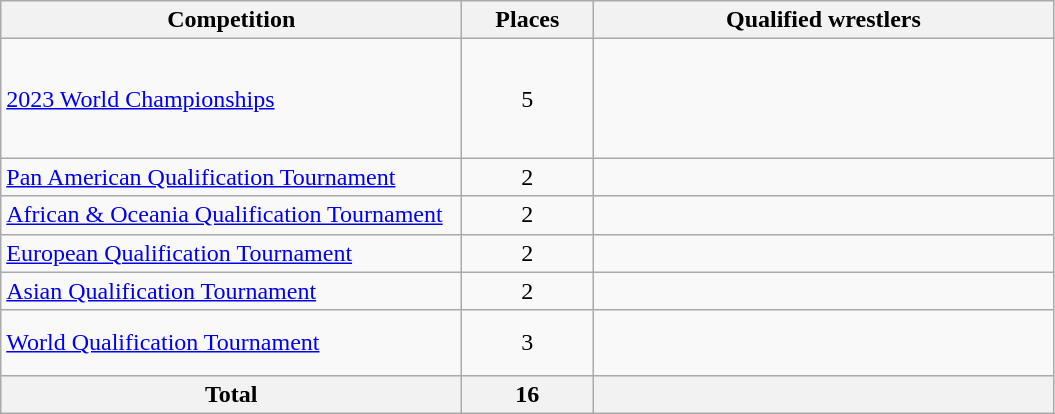<table class = "wikitable">
<tr>
<th width=300>Competition</th>
<th width=80>Places</th>
<th width=300>Qualified wrestlers</th>
</tr>
<tr>
<td><a href='#'>2023 World Championships</a></td>
<td align="center">5</td>
<td><br><br><br><br></td>
</tr>
<tr>
<td><a href='#'>Pan American Qualification Tournament</a></td>
<td align="center">2</td>
<td><br></td>
</tr>
<tr>
<td><a href='#'>African & Oceania Qualification Tournament</a></td>
<td align="center">2</td>
<td><br></td>
</tr>
<tr>
<td><a href='#'>European Qualification Tournament</a></td>
<td align="center">2</td>
<td><br></td>
</tr>
<tr>
<td><a href='#'>Asian Qualification Tournament</a></td>
<td align="center">2</td>
<td><br></td>
</tr>
<tr>
<td><a href='#'>World Qualification Tournament</a></td>
<td align="center">3</td>
<td><br><br></td>
</tr>
<tr>
<th>Total</th>
<th>16</th>
<th></th>
</tr>
</table>
